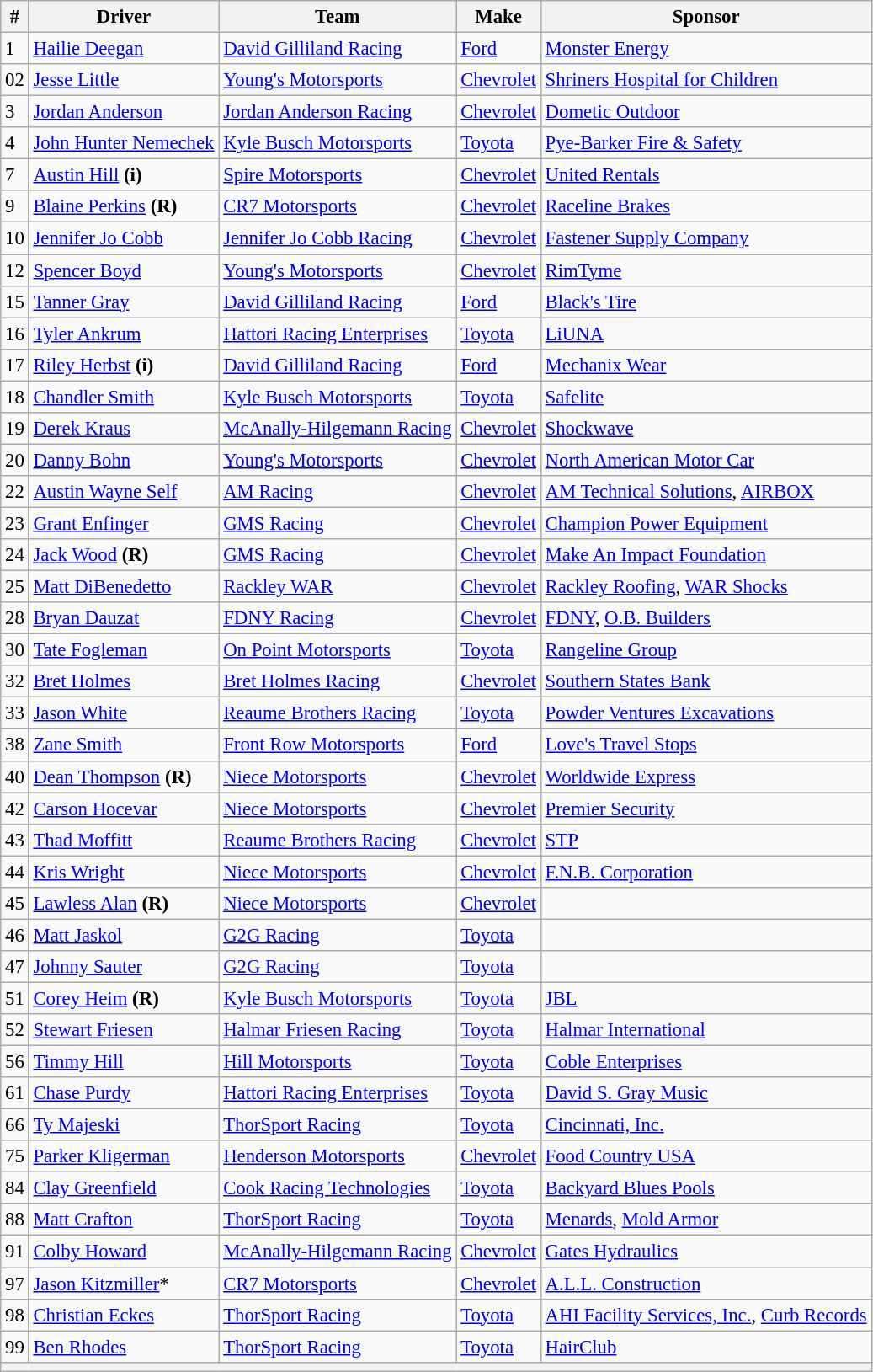<table class="wikitable" style="font-size:95%">
<tr>
<th>#</th>
<th>Driver</th>
<th>Team</th>
<th>Make</th>
<th>Sponsor</th>
</tr>
<tr>
<td>1</td>
<td><a href='#'>Hailie Deegan</a></td>
<td><a href='#'>David Gilliland Racing</a></td>
<td><a href='#'>Ford</a></td>
<td><a href='#'>Monster Energy</a></td>
</tr>
<tr>
<td>02</td>
<td><a href='#'>Jesse Little</a></td>
<td><a href='#'>Young's Motorsports</a></td>
<td><a href='#'>Chevrolet</a></td>
<td><a href='#'>Shriners Hospital for Children</a></td>
</tr>
<tr>
<td>3</td>
<td><a href='#'>Jordan Anderson</a></td>
<td><a href='#'>Jordan Anderson Racing</a></td>
<td><a href='#'>Chevrolet</a></td>
<td><a href='#'>Dometic Outdoor</a></td>
</tr>
<tr>
<td>4</td>
<td><a href='#'>John Hunter Nemechek</a></td>
<td><a href='#'>Kyle Busch Motorsports</a></td>
<td><a href='#'>Toyota</a></td>
<td><a href='#'>Pye-Barker Fire & Safety</a></td>
</tr>
<tr>
<td>7</td>
<td><a href='#'>Austin Hill</a> <strong>(i)</strong></td>
<td><a href='#'>Spire Motorsports</a></td>
<td><a href='#'>Chevrolet</a></td>
<td><a href='#'>United Rentals</a></td>
</tr>
<tr>
<td>9</td>
<td><a href='#'>Blaine Perkins</a> <strong>(R)</strong></td>
<td><a href='#'>CR7 Motorsports</a></td>
<td><a href='#'>Chevrolet</a></td>
<td><a href='#'>Raceline Brakes</a></td>
</tr>
<tr>
<td>10</td>
<td><a href='#'>Jennifer Jo Cobb</a></td>
<td><a href='#'>Jennifer Jo Cobb Racing</a></td>
<td><a href='#'>Chevrolet</a></td>
<td><a href='#'>Fastener Supply Company</a></td>
</tr>
<tr>
<td>12</td>
<td><a href='#'>Spencer Boyd</a></td>
<td><a href='#'>Young's Motorsports</a></td>
<td><a href='#'>Chevrolet</a></td>
<td><a href='#'>RimTyme</a></td>
</tr>
<tr>
<td>15</td>
<td><a href='#'>Tanner Gray</a></td>
<td><a href='#'>David Gilliland Racing</a></td>
<td><a href='#'>Ford</a></td>
<td><a href='#'>Black's Tire</a></td>
</tr>
<tr>
<td>16</td>
<td><a href='#'>Tyler Ankrum</a></td>
<td><a href='#'>Hattori Racing Enterprises</a></td>
<td><a href='#'>Toyota</a></td>
<td><a href='#'>LiUNA</a></td>
</tr>
<tr>
<td>17</td>
<td><a href='#'>Riley Herbst</a> <strong>(i)</strong></td>
<td><a href='#'>David Gilliland Racing</a></td>
<td><a href='#'>Ford</a></td>
<td><a href='#'>Mechanix Wear</a></td>
</tr>
<tr>
<td>18</td>
<td><a href='#'>Chandler Smith</a></td>
<td><a href='#'>Kyle Busch Motorsports</a></td>
<td><a href='#'>Toyota</a></td>
<td><a href='#'>Safelite</a></td>
</tr>
<tr>
<td>19</td>
<td><a href='#'>Derek Kraus</a></td>
<td><a href='#'>McAnally-Hilgemann Racing</a></td>
<td><a href='#'>Chevrolet</a></td>
<td><a href='#'>Shockwave</a></td>
</tr>
<tr>
<td>20</td>
<td><a href='#'>Danny Bohn</a></td>
<td><a href='#'>Young's Motorsports</a></td>
<td><a href='#'>Chevrolet</a></td>
<td><a href='#'>North American Motor Car</a></td>
</tr>
<tr>
<td>22</td>
<td><a href='#'>Austin Wayne Self</a></td>
<td><a href='#'>AM Racing</a></td>
<td><a href='#'>Chevrolet</a></td>
<td><a href='#'>AM Technical Solutions</a>, <a href='#'>AIRBOX</a></td>
</tr>
<tr>
<td>23</td>
<td><a href='#'>Grant Enfinger</a></td>
<td><a href='#'>GMS Racing</a></td>
<td><a href='#'>Chevrolet</a></td>
<td><a href='#'>Champion Power Equipment</a></td>
</tr>
<tr>
<td>24</td>
<td><a href='#'>Jack Wood</a> <strong>(R)</strong></td>
<td><a href='#'>GMS Racing</a></td>
<td><a href='#'>Chevrolet</a></td>
<td><a href='#'>Make An Impact Foundation</a></td>
</tr>
<tr>
<td>25</td>
<td><a href='#'>Matt DiBenedetto</a></td>
<td><a href='#'>Rackley WAR</a></td>
<td><a href='#'>Chevrolet</a></td>
<td><a href='#'>Rackley Roofing</a>, <a href='#'>WAR Shocks</a></td>
</tr>
<tr>
<td>28</td>
<td><a href='#'>Bryan Dauzat</a></td>
<td><a href='#'>FDNY Racing</a></td>
<td><a href='#'>Chevrolet</a></td>
<td><a href='#'>FDNY</a>, <a href='#'>O.B. Builders</a></td>
</tr>
<tr>
<td>30</td>
<td><a href='#'>Tate Fogleman</a></td>
<td><a href='#'>On Point Motorsports</a></td>
<td><a href='#'>Toyota</a></td>
<td><a href='#'>Rangeline Group</a></td>
</tr>
<tr>
<td>32</td>
<td><a href='#'>Bret Holmes</a></td>
<td><a href='#'>Bret Holmes Racing</a></td>
<td><a href='#'>Chevrolet</a></td>
<td><a href='#'>Southern States Bank</a></td>
</tr>
<tr>
<td>33</td>
<td><a href='#'>Jason White</a></td>
<td><a href='#'>Reaume Brothers Racing</a></td>
<td><a href='#'>Toyota</a></td>
<td><a href='#'>Powder Ventures Excavations</a></td>
</tr>
<tr>
<td>38</td>
<td><a href='#'>Zane Smith</a></td>
<td><a href='#'>Front Row Motorsports</a></td>
<td><a href='#'>Ford</a></td>
<td><a href='#'>Love's Travel Stops</a></td>
</tr>
<tr>
<td>40</td>
<td><a href='#'>Dean Thompson</a> <strong>(R)</strong></td>
<td><a href='#'>Niece Motorsports</a></td>
<td><a href='#'>Chevrolet</a></td>
<td><a href='#'>Worldwide Express</a></td>
</tr>
<tr>
<td>42</td>
<td><a href='#'>Carson Hocevar</a></td>
<td><a href='#'>Niece Motorsports</a></td>
<td><a href='#'>Chevrolet</a></td>
<td><a href='#'>Premier Security</a></td>
</tr>
<tr>
<td>43</td>
<td><a href='#'>Thad Moffitt</a></td>
<td><a href='#'>Reaume Brothers Racing</a></td>
<td><a href='#'>Chevrolet</a></td>
<td><a href='#'>STP</a></td>
</tr>
<tr>
<td>44</td>
<td><a href='#'>Kris Wright</a></td>
<td><a href='#'>Niece Motorsports</a></td>
<td><a href='#'>Chevrolet</a></td>
<td><a href='#'>F.N.B. Corporation</a></td>
</tr>
<tr>
<td>45</td>
<td><a href='#'>Lawless Alan</a> <strong>(R)</strong></td>
<td><a href='#'>Niece Motorsports</a></td>
<td><a href='#'>Chevrolet</a></td>
<td></td>
</tr>
<tr>
<td>46</td>
<td><a href='#'>Matt Jaskol</a></td>
<td><a href='#'>G2G Racing</a></td>
<td><a href='#'>Toyota</a></td>
<td></td>
</tr>
<tr>
<td>47</td>
<td><a href='#'>Johnny Sauter</a></td>
<td><a href='#'>G2G Racing</a></td>
<td><a href='#'>Toyota</a></td>
<td></td>
</tr>
<tr>
<td>51</td>
<td><a href='#'>Corey Heim</a> <strong>(R)</strong></td>
<td><a href='#'>Kyle Busch Motorsports</a></td>
<td><a href='#'>Toyota</a></td>
<td><a href='#'>JBL</a></td>
</tr>
<tr>
<td>52</td>
<td><a href='#'>Stewart Friesen</a></td>
<td><a href='#'>Halmar Friesen Racing</a></td>
<td><a href='#'>Toyota</a></td>
<td><a href='#'>Halmar International</a></td>
</tr>
<tr>
<td>56</td>
<td><a href='#'>Timmy Hill</a></td>
<td><a href='#'>Hill Motorsports</a></td>
<td><a href='#'>Toyota</a></td>
<td><a href='#'>Coble Enterprises</a></td>
</tr>
<tr>
<td>61</td>
<td><a href='#'>Chase Purdy</a></td>
<td><a href='#'>Hattori Racing Enterprises</a></td>
<td><a href='#'>Toyota</a></td>
<td><a href='#'>David S. Gray Music</a></td>
</tr>
<tr>
<td>66</td>
<td><a href='#'>Ty Majeski</a></td>
<td><a href='#'>ThorSport Racing</a></td>
<td><a href='#'>Toyota</a></td>
<td><a href='#'>Cincinnati, Inc.</a></td>
</tr>
<tr>
<td>75</td>
<td><a href='#'>Parker Kligerman</a></td>
<td><a href='#'>Henderson Motorsports</a></td>
<td><a href='#'>Chevrolet</a></td>
<td><a href='#'>Food Country USA</a></td>
</tr>
<tr>
<td>84</td>
<td><a href='#'>Clay Greenfield</a></td>
<td><a href='#'>Cook Racing Technologies</a></td>
<td><a href='#'>Toyota</a></td>
<td><a href='#'>Backyard Blues Pools</a></td>
</tr>
<tr>
<td>88</td>
<td><a href='#'>Matt Crafton</a></td>
<td><a href='#'>ThorSport Racing</a></td>
<td><a href='#'>Toyota</a></td>
<td><a href='#'>Menards</a>, <a href='#'>Mold Armor</a></td>
</tr>
<tr>
<td>91</td>
<td><a href='#'>Colby Howard</a></td>
<td><a href='#'>McAnally-Hilgemann Racing</a></td>
<td><a href='#'>Chevrolet</a></td>
<td><a href='#'>Gates Hydraulics</a></td>
</tr>
<tr>
<td>97</td>
<td><a href='#'>Jason Kitzmiller</a>*</td>
<td><a href='#'>CR7 Motorsports</a></td>
<td><a href='#'>Chevrolet</a></td>
<td><a href='#'>A.L.L. Construction</a></td>
</tr>
<tr>
<td>98</td>
<td><a href='#'>Christian Eckes</a></td>
<td><a href='#'>ThorSport Racing</a></td>
<td><a href='#'>Toyota</a></td>
<td><a href='#'>AHI Facility Services, Inc.</a>, <a href='#'>Curb Records</a></td>
</tr>
<tr>
<td>99</td>
<td><a href='#'>Ben Rhodes</a></td>
<td><a href='#'>ThorSport Racing</a></td>
<td><a href='#'>Toyota</a></td>
<td><a href='#'>HairClub</a></td>
</tr>
<tr>
<th colspan="5"></th>
</tr>
</table>
